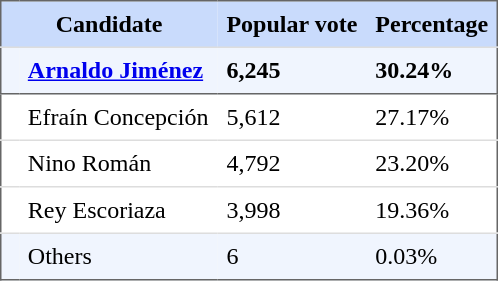<table style="border: 1px solid #666666; border-collapse: collapse" align="center" cellpadding="6">
<tr style="background-color: #C9DBFC">
<th colspan="2">Candidate</th>
<th>Popular vote</th>
<th>Percentage</th>
</tr>
<tr style="background-color: #F0F5FE">
<td style="border-top: 1px solid #DDDDDD"></td>
<td style="border-top: 1px solid #DDDDDD"><strong><a href='#'>Arnaldo Jiménez</a></strong></td>
<td style="border-top: 1px solid #DDDDDD"><strong>6,245</strong></td>
<td style="border-top: 1px solid #DDDDDD"><strong>30.24%</strong></td>
</tr>
<tr>
<td style="border-top: 1px solid #666666"></td>
<td style="border-top: 1px solid #666666">Efraín Concepción</td>
<td style="border-top: 1px solid #666666">5,612</td>
<td style="border-top: 1px solid #666666">27.17%</td>
</tr>
<tr>
<td style="border-top: 1px solid #DDDDDD"></td>
<td style="border-top: 1px solid #DDDDDD">Nino Román</td>
<td style="border-top: 1px solid #DDDDDD">4,792</td>
<td style="border-top: 1px solid #DDDDDD">23.20%</td>
</tr>
<tr>
<td style="border-top: 1px solid #DDDDDD"></td>
<td style="border-top: 1px solid #DDDDDD">Rey Escoriaza</td>
<td style="border-top: 1px solid #DDDDDD">3,998</td>
<td style="border-top: 1px solid #DDDDDD">19.36%</td>
</tr>
<tr style="background-color: #F0F5FE">
<td style="border-top: 1px solid #DDDDDD"></td>
<td style="border-top: 1px solid #DDDDDD">Others</td>
<td style="border-top: 1px solid #DDDDDD">6</td>
<td style="border-top: 1px solid #DDDDDD">0.03%</td>
</tr>
</table>
